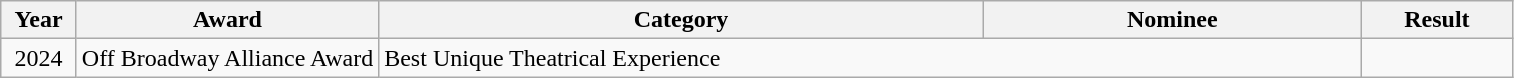<table class="wikitable">
<tr>
<th style="width:5%;">Year</th>
<th style="width:20%;">Award</th>
<th style="width:40%;">Category</th>
<th style="width:25%;">Nominee</th>
<th style="width:10%;">Result</th>
</tr>
<tr>
<td rowspan="1" style="text-align:center;">2024</td>
<td rowspan="1">Off Broadway Alliance Award</td>
<td colspan="2">Best Unique Theatrical Experience</td>
<td></td>
</tr>
</table>
